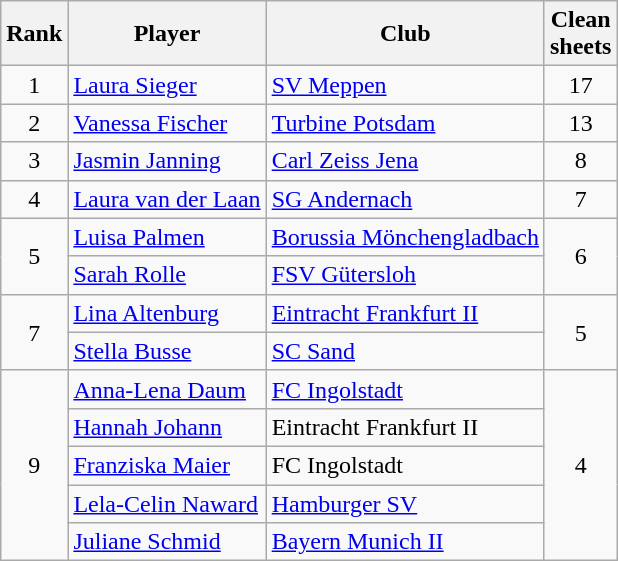<table class="wikitable sortable" style="text-align:center">
<tr>
<th>Rank</th>
<th>Player</th>
<th>Club</th>
<th>Clean<br>sheets</th>
</tr>
<tr>
<td>1</td>
<td align="left"> <a href='#'>Laura Sieger</a></td>
<td align="left"><a href='#'>SV Meppen</a></td>
<td>17</td>
</tr>
<tr>
<td>2</td>
<td align="left"> <a href='#'>Vanessa Fischer</a></td>
<td align="left"><a href='#'>Turbine Potsdam</a></td>
<td>13</td>
</tr>
<tr>
<td>3</td>
<td align="left"> <a href='#'>Jasmin Janning</a></td>
<td align="left"><a href='#'>Carl Zeiss Jena</a></td>
<td>8</td>
</tr>
<tr>
<td>4</td>
<td align="left"> <a href='#'>Laura van der Laan</a></td>
<td align="left"><a href='#'>SG Andernach</a></td>
<td>7</td>
</tr>
<tr>
<td rowspan=2>5</td>
<td align="left"> <a href='#'>Luisa Palmen</a></td>
<td align="left"><a href='#'>Borussia Mönchengladbach</a></td>
<td rowspan=2>6</td>
</tr>
<tr>
<td align="left"> <a href='#'>Sarah Rolle</a></td>
<td align="left"><a href='#'>FSV Gütersloh</a></td>
</tr>
<tr>
<td rowspan=2>7</td>
<td align="left"> <a href='#'>Lina Altenburg</a></td>
<td align="left"><a href='#'>Eintracht Frankfurt II</a></td>
<td rowspan=2>5</td>
</tr>
<tr>
<td align="left"> <a href='#'>Stella Busse</a></td>
<td align="left"><a href='#'>SC Sand</a></td>
</tr>
<tr>
<td rowspan=5>9</td>
<td align="left"> <a href='#'>Anna-Lena Daum</a></td>
<td align="left"><a href='#'>FC Ingolstadt</a></td>
<td rowspan=5>4</td>
</tr>
<tr>
<td align="left"> <a href='#'>Hannah Johann</a></td>
<td align="left">Eintracht Frankfurt II</td>
</tr>
<tr>
<td align="left"> <a href='#'>Franziska Maier</a></td>
<td align="left">FC Ingolstadt</td>
</tr>
<tr>
<td align="left"> <a href='#'>Lela-Celin Naward</a></td>
<td align="left"><a href='#'>Hamburger SV</a></td>
</tr>
<tr>
<td align="left"> <a href='#'>Juliane Schmid</a></td>
<td align="left"><a href='#'>Bayern Munich II</a></td>
</tr>
</table>
